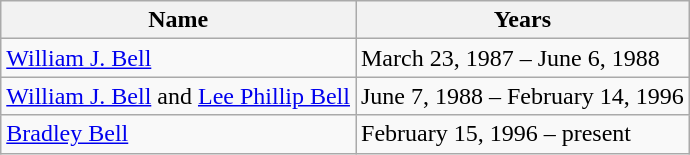<table class="wikitable">
<tr>
<th><strong>Name</strong></th>
<th><strong>Years</strong></th>
</tr>
<tr>
<td><a href='#'>William J. Bell</a></td>
<td>March 23, 1987 – June 6, 1988</td>
</tr>
<tr>
<td><a href='#'>William J. Bell</a> and <a href='#'>Lee Phillip Bell</a></td>
<td>June 7, 1988 – February 14, 1996</td>
</tr>
<tr>
<td><a href='#'>Bradley Bell</a></td>
<td>February 15, 1996 – present</td>
</tr>
</table>
